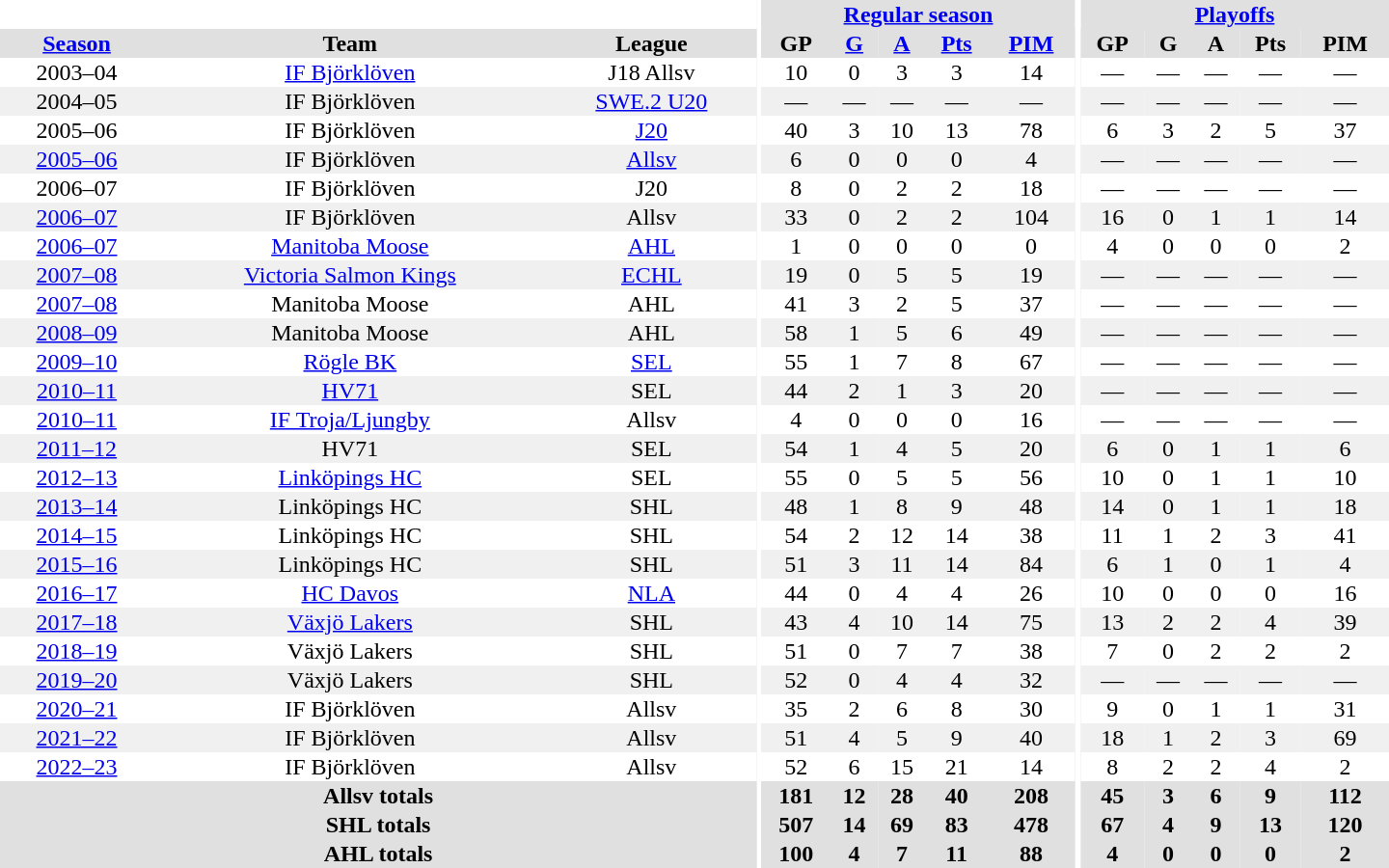<table border="0" cellpadding="1" cellspacing="0" style="text-align:center; width:60em">
<tr bgcolor="#e0e0e0">
<th colspan="3" bgcolor="#ffffff"></th>
<th rowspan="99" bgcolor="#ffffff"></th>
<th colspan="5"><a href='#'>Regular season</a></th>
<th rowspan="99" bgcolor="#ffffff"></th>
<th colspan="5"><a href='#'>Playoffs</a></th>
</tr>
<tr bgcolor="#e0e0e0">
<th><a href='#'>Season</a></th>
<th>Team</th>
<th>League</th>
<th>GP</th>
<th><a href='#'>G</a></th>
<th><a href='#'>A</a></th>
<th><a href='#'>Pts</a></th>
<th><a href='#'>PIM</a></th>
<th>GP</th>
<th>G</th>
<th>A</th>
<th>Pts</th>
<th>PIM</th>
</tr>
<tr>
<td>2003–04</td>
<td><a href='#'>IF Björklöven</a></td>
<td>J18 Allsv</td>
<td>10</td>
<td>0</td>
<td>3</td>
<td>3</td>
<td>14</td>
<td>—</td>
<td>—</td>
<td>—</td>
<td>—</td>
<td>—</td>
</tr>
<tr bgcolor="#f0f0f0">
<td>2004–05</td>
<td>IF Björklöven</td>
<td><a href='#'>SWE.2 U20</a></td>
<td>—</td>
<td>—</td>
<td>—</td>
<td>—</td>
<td>—</td>
<td>—</td>
<td>—</td>
<td>—</td>
<td>—</td>
<td>—</td>
</tr>
<tr>
<td>2005–06</td>
<td>IF Björklöven</td>
<td><a href='#'>J20</a></td>
<td>40</td>
<td>3</td>
<td>10</td>
<td>13</td>
<td>78</td>
<td>6</td>
<td>3</td>
<td>2</td>
<td>5</td>
<td>37</td>
</tr>
<tr bgcolor="#f0f0f0">
<td><a href='#'>2005–06</a></td>
<td>IF Björklöven</td>
<td><a href='#'>Allsv</a></td>
<td>6</td>
<td>0</td>
<td>0</td>
<td>0</td>
<td>4</td>
<td>—</td>
<td>—</td>
<td>—</td>
<td>—</td>
<td>—</td>
</tr>
<tr>
<td>2006–07</td>
<td>IF Björklöven</td>
<td>J20</td>
<td>8</td>
<td>0</td>
<td>2</td>
<td>2</td>
<td>18</td>
<td>—</td>
<td>—</td>
<td>—</td>
<td>—</td>
<td>—</td>
</tr>
<tr bgcolor="#f0f0f0">
<td><a href='#'>2006–07</a></td>
<td>IF Björklöven</td>
<td>Allsv</td>
<td>33</td>
<td>0</td>
<td>2</td>
<td>2</td>
<td>104</td>
<td>16</td>
<td>0</td>
<td>1</td>
<td>1</td>
<td>14</td>
</tr>
<tr>
<td><a href='#'>2006–07</a></td>
<td><a href='#'>Manitoba Moose</a></td>
<td><a href='#'>AHL</a></td>
<td>1</td>
<td>0</td>
<td>0</td>
<td>0</td>
<td>0</td>
<td>4</td>
<td>0</td>
<td>0</td>
<td>0</td>
<td>2</td>
</tr>
<tr bgcolor="#f0f0f0">
<td><a href='#'>2007–08</a></td>
<td><a href='#'>Victoria Salmon Kings</a></td>
<td><a href='#'>ECHL</a></td>
<td>19</td>
<td>0</td>
<td>5</td>
<td>5</td>
<td>19</td>
<td>—</td>
<td>—</td>
<td>—</td>
<td>—</td>
<td>—</td>
</tr>
<tr>
<td><a href='#'>2007–08</a></td>
<td>Manitoba Moose</td>
<td>AHL</td>
<td>41</td>
<td>3</td>
<td>2</td>
<td>5</td>
<td>37</td>
<td>—</td>
<td>—</td>
<td>—</td>
<td>—</td>
<td>—</td>
</tr>
<tr bgcolor="#f0f0f0">
<td><a href='#'>2008–09</a></td>
<td>Manitoba Moose</td>
<td>AHL</td>
<td>58</td>
<td>1</td>
<td>5</td>
<td>6</td>
<td>49</td>
<td>—</td>
<td>—</td>
<td>—</td>
<td>—</td>
<td>—</td>
</tr>
<tr>
<td><a href='#'>2009–10</a></td>
<td><a href='#'>Rögle BK</a></td>
<td><a href='#'>SEL</a></td>
<td>55</td>
<td>1</td>
<td>7</td>
<td>8</td>
<td>67</td>
<td>—</td>
<td>—</td>
<td>—</td>
<td>—</td>
<td>—</td>
</tr>
<tr bgcolor="#f0f0f0">
<td><a href='#'>2010–11</a></td>
<td><a href='#'>HV71</a></td>
<td>SEL</td>
<td>44</td>
<td>2</td>
<td>1</td>
<td>3</td>
<td>20</td>
<td>—</td>
<td>—</td>
<td>—</td>
<td>—</td>
<td>—</td>
</tr>
<tr>
<td><a href='#'>2010–11</a></td>
<td><a href='#'>IF Troja/Ljungby</a></td>
<td>Allsv</td>
<td>4</td>
<td>0</td>
<td>0</td>
<td>0</td>
<td>16</td>
<td>—</td>
<td>—</td>
<td>—</td>
<td>—</td>
<td>—</td>
</tr>
<tr bgcolor="#f0f0f0">
<td><a href='#'>2011–12</a></td>
<td>HV71</td>
<td>SEL</td>
<td>54</td>
<td>1</td>
<td>4</td>
<td>5</td>
<td>20</td>
<td>6</td>
<td>0</td>
<td>1</td>
<td>1</td>
<td>6</td>
</tr>
<tr>
<td><a href='#'>2012–13</a></td>
<td><a href='#'>Linköpings HC</a></td>
<td>SEL</td>
<td>55</td>
<td>0</td>
<td>5</td>
<td>5</td>
<td>56</td>
<td>10</td>
<td>0</td>
<td>1</td>
<td>1</td>
<td>10</td>
</tr>
<tr bgcolor="#f0f0f0">
<td><a href='#'>2013–14</a></td>
<td>Linköpings HC</td>
<td>SHL</td>
<td>48</td>
<td>1</td>
<td>8</td>
<td>9</td>
<td>48</td>
<td>14</td>
<td>0</td>
<td>1</td>
<td>1</td>
<td>18</td>
</tr>
<tr>
<td><a href='#'>2014–15</a></td>
<td>Linköpings HC</td>
<td>SHL</td>
<td>54</td>
<td>2</td>
<td>12</td>
<td>14</td>
<td>38</td>
<td>11</td>
<td>1</td>
<td>2</td>
<td>3</td>
<td>41</td>
</tr>
<tr bgcolor="#f0f0f0">
<td><a href='#'>2015–16</a></td>
<td>Linköpings HC</td>
<td>SHL</td>
<td>51</td>
<td>3</td>
<td>11</td>
<td>14</td>
<td>84</td>
<td>6</td>
<td>1</td>
<td>0</td>
<td>1</td>
<td>4</td>
</tr>
<tr>
<td><a href='#'>2016–17</a></td>
<td><a href='#'>HC Davos</a></td>
<td><a href='#'>NLA</a></td>
<td>44</td>
<td>0</td>
<td>4</td>
<td>4</td>
<td>26</td>
<td>10</td>
<td>0</td>
<td>0</td>
<td>0</td>
<td>16</td>
</tr>
<tr bgcolor="#f0f0f0">
<td><a href='#'>2017–18</a></td>
<td><a href='#'>Växjö Lakers</a></td>
<td>SHL</td>
<td>43</td>
<td>4</td>
<td>10</td>
<td>14</td>
<td>75</td>
<td>13</td>
<td>2</td>
<td>2</td>
<td>4</td>
<td>39</td>
</tr>
<tr>
<td><a href='#'>2018–19</a></td>
<td>Växjö Lakers</td>
<td>SHL</td>
<td>51</td>
<td>0</td>
<td>7</td>
<td>7</td>
<td>38</td>
<td>7</td>
<td>0</td>
<td>2</td>
<td>2</td>
<td>2</td>
</tr>
<tr bgcolor="#f0f0f0">
<td><a href='#'>2019–20</a></td>
<td>Växjö Lakers</td>
<td>SHL</td>
<td>52</td>
<td>0</td>
<td>4</td>
<td>4</td>
<td>32</td>
<td>—</td>
<td>—</td>
<td>—</td>
<td>—</td>
<td>—</td>
</tr>
<tr>
<td><a href='#'>2020–21</a></td>
<td>IF Björklöven</td>
<td>Allsv</td>
<td>35</td>
<td>2</td>
<td>6</td>
<td>8</td>
<td>30</td>
<td>9</td>
<td>0</td>
<td>1</td>
<td>1</td>
<td>31</td>
</tr>
<tr bgcolor="#f0f0f0">
<td><a href='#'>2021–22</a></td>
<td>IF Björklöven</td>
<td>Allsv</td>
<td>51</td>
<td>4</td>
<td>5</td>
<td>9</td>
<td>40</td>
<td>18</td>
<td>1</td>
<td>2</td>
<td>3</td>
<td>69</td>
</tr>
<tr>
<td><a href='#'>2022–23</a></td>
<td>IF Björklöven</td>
<td>Allsv</td>
<td>52</td>
<td>6</td>
<td>15</td>
<td>21</td>
<td>14</td>
<td>8</td>
<td>2</td>
<td>2</td>
<td>4</td>
<td>2</td>
</tr>
<tr bgcolor="#e0e0e0">
<th colspan="3">Allsv totals</th>
<th>181</th>
<th>12</th>
<th>28</th>
<th>40</th>
<th>208</th>
<th>45</th>
<th>3</th>
<th>6</th>
<th>9</th>
<th>112</th>
</tr>
<tr bgcolor="#e0e0e0">
<th colspan="3">SHL totals</th>
<th>507</th>
<th>14</th>
<th>69</th>
<th>83</th>
<th>478</th>
<th>67</th>
<th>4</th>
<th>9</th>
<th>13</th>
<th>120</th>
</tr>
<tr bgcolor="#e0e0e0">
<th colspan="3">AHL totals</th>
<th>100</th>
<th>4</th>
<th>7</th>
<th>11</th>
<th>88</th>
<th>4</th>
<th>0</th>
<th>0</th>
<th>0</th>
<th>2</th>
</tr>
</table>
